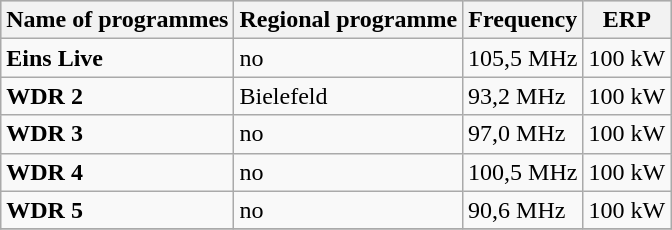<table class="wikitable">
<tr style="background:#ccc;">
<th>Name of programmes</th>
<th>Regional programme</th>
<th>Frequency</th>
<th>ERP</th>
</tr>
<tr>
<td><strong>Eins Live</strong></td>
<td>no</td>
<td>105,5 MHz</td>
<td>100 kW</td>
</tr>
<tr>
<td><strong>WDR 2</strong></td>
<td>Bielefeld</td>
<td>93,2 MHz</td>
<td>100 kW</td>
</tr>
<tr>
<td><strong>WDR 3</strong></td>
<td>no</td>
<td>97,0 MHz</td>
<td>100 kW</td>
</tr>
<tr>
<td><strong>WDR 4</strong></td>
<td>no</td>
<td>100,5 MHz</td>
<td>100 kW</td>
</tr>
<tr>
<td><strong>WDR 5</strong></td>
<td>no</td>
<td>90,6 MHz</td>
<td>100 kW</td>
</tr>
<tr>
</tr>
</table>
